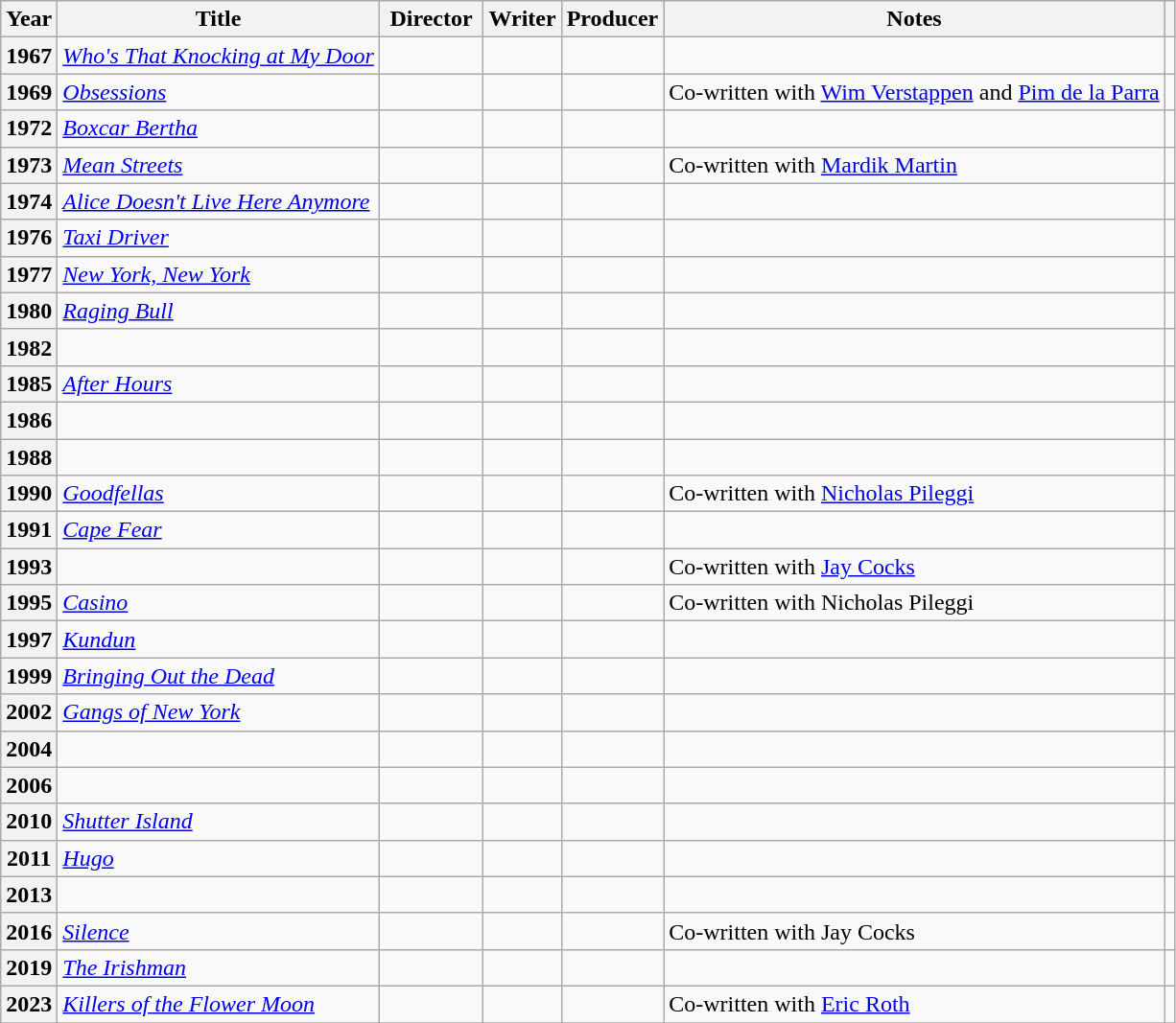<table class="wikitable sortable plainrowheaders">
<tr style="background:#ccc; text-align:center;">
<th scope="col">Year</th>
<th scope="col">Title</th>
<th scope="col" width=65>Director</th>
<th scope="col">Writer</th>
<th scope="col">Producer</th>
<th scope="col">Notes</th>
<th scope="col"></th>
</tr>
<tr>
<th>1967</th>
<td scope="row"><em><a href='#'>Who's That Knocking at My Door</a></em></td>
<td></td>
<td></td>
<td></td>
<td></td>
<td style="text-align:center;"></td>
</tr>
<tr>
<th>1969</th>
<td scope="row"><em><a href='#'>Obsessions</a></em></td>
<td></td>
<td></td>
<td></td>
<td>Co-written with <a href='#'>Wim Verstappen</a> and <a href='#'>Pim de la Parra</a></td>
<td style="text-align:center;"></td>
</tr>
<tr>
<th>1972</th>
<td scope="row"><em><a href='#'>Boxcar Bertha</a></em></td>
<td></td>
<td></td>
<td></td>
<td></td>
<td style="text-align:center;"></td>
</tr>
<tr>
<th>1973</th>
<td scope="row"><em><a href='#'>Mean Streets</a></em></td>
<td></td>
<td></td>
<td></td>
<td>Co-written with <a href='#'>Mardik Martin</a></td>
<td style="text-align:center;"></td>
</tr>
<tr>
<th>1974</th>
<td scope="row"><em><a href='#'>Alice Doesn't Live Here Anymore</a></em></td>
<td></td>
<td></td>
<td></td>
<td></td>
<td style="text-align:center;"></td>
</tr>
<tr>
<th>1976</th>
<td scope="row"><em><a href='#'>Taxi Driver</a></em></td>
<td></td>
<td></td>
<td></td>
<td></td>
<td style="text-align:center;"></td>
</tr>
<tr>
<th>1977</th>
<td scope="row"><em><a href='#'>New York, New York</a></em></td>
<td></td>
<td></td>
<td></td>
<td></td>
<td style="text-align:center;"></td>
</tr>
<tr>
<th>1980</th>
<td scope="row"><em><a href='#'>Raging Bull</a></em></td>
<td></td>
<td></td>
<td></td>
<td></td>
<td style="text-align:center;"></td>
</tr>
<tr>
<th>1982</th>
<td scope="row"><em></em></td>
<td></td>
<td></td>
<td></td>
<td></td>
<td style="text-align:center;"></td>
</tr>
<tr>
<th>1985</th>
<td scope="row"><em><a href='#'>After Hours</a></em></td>
<td></td>
<td></td>
<td></td>
<td></td>
<td style="text-align:center;"></td>
</tr>
<tr>
<th>1986</th>
<td scope="row"><em></em></td>
<td></td>
<td></td>
<td></td>
<td></td>
<td style="text-align:center;"></td>
</tr>
<tr>
<th>1988</th>
<td scope="row"><em></em></td>
<td></td>
<td></td>
<td></td>
<td></td>
<td style="text-align:center;"></td>
</tr>
<tr>
<th>1990</th>
<td scope="row"><em><a href='#'>Goodfellas</a></em></td>
<td></td>
<td></td>
<td></td>
<td>Co-written with <a href='#'>Nicholas Pileggi</a></td>
<td style="text-align:center;"></td>
</tr>
<tr>
<th>1991</th>
<td scope="row"><em><a href='#'>Cape Fear</a></em></td>
<td></td>
<td></td>
<td></td>
<td></td>
<td style="text-align:center;"></td>
</tr>
<tr>
<th>1993</th>
<td scope="row"><em></em></td>
<td></td>
<td></td>
<td></td>
<td>Co-written with <a href='#'>Jay Cocks</a></td>
<td style="text-align:center;"></td>
</tr>
<tr>
<th>1995</th>
<td scope="row"><em><a href='#'>Casino</a></em></td>
<td></td>
<td></td>
<td></td>
<td>Co-written with Nicholas Pileggi</td>
<td style="text-align:center;"></td>
</tr>
<tr>
<th>1997</th>
<td scope="row"><em><a href='#'>Kundun</a></em></td>
<td></td>
<td></td>
<td></td>
<td></td>
<td style="text-align:center;"></td>
</tr>
<tr>
<th>1999</th>
<td scope="row"><em><a href='#'>Bringing Out the Dead</a></em></td>
<td></td>
<td></td>
<td></td>
<td></td>
<td style="text-align:center;"></td>
</tr>
<tr>
<th>2002</th>
<td scope="row"><em><a href='#'>Gangs of New York</a></em></td>
<td></td>
<td></td>
<td></td>
<td></td>
<td style="text-align:center;"></td>
</tr>
<tr>
<th>2004</th>
<td scope="row"><em></em></td>
<td></td>
<td></td>
<td></td>
<td></td>
<td style="text-align:center;"></td>
</tr>
<tr>
<th>2006</th>
<td scope="row"><em></em></td>
<td></td>
<td></td>
<td></td>
<td></td>
<td style="text-align:center;"></td>
</tr>
<tr>
<th>2010</th>
<td scope="row"><em><a href='#'>Shutter Island</a></em></td>
<td></td>
<td></td>
<td></td>
<td></td>
<td style="text-align:center;"></td>
</tr>
<tr>
<th>2011</th>
<td scope="row"><em><a href='#'>Hugo</a></em></td>
<td></td>
<td></td>
<td></td>
<td></td>
<td style="text-align:center;"></td>
</tr>
<tr>
<th>2013</th>
<td scope="row"><em></em></td>
<td></td>
<td></td>
<td></td>
<td></td>
<td style="text-align:center;"></td>
</tr>
<tr>
<th>2016</th>
<td scope="row"><em><a href='#'>Silence</a></em></td>
<td></td>
<td></td>
<td></td>
<td>Co-written with Jay Cocks</td>
<td style="text-align:center;"></td>
</tr>
<tr>
<th>2019</th>
<td scope="row"><em><a href='#'>The Irishman</a></em></td>
<td></td>
<td></td>
<td></td>
<td></td>
<td style="text-align:center;"></td>
</tr>
<tr>
<th>2023</th>
<td scope="row"><em><a href='#'>Killers of the Flower Moon</a></em></td>
<td></td>
<td></td>
<td></td>
<td>Co-written with <a href='#'>Eric Roth</a></td>
<td style="text-align:center;"></td>
</tr>
<tr>
</tr>
</table>
